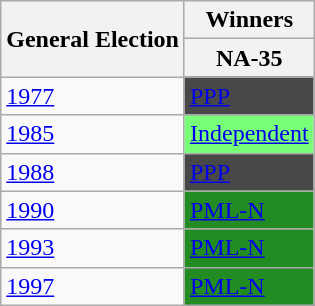<table class="wikitable">
<tr>
<th rowspan="2">General Election</th>
<th>Winners</th>
</tr>
<tr>
<th>NA-35</th>
</tr>
<tr>
<td><a href='#'>1977</a></td>
<td bgcolor=#484848><a href='#'>PPP</a></td>
</tr>
<tr>
<td><a href='#'>1985</a></td>
<td bgcolor=#77ff77><a href='#'>Independent</a></td>
</tr>
<tr>
<td><a href='#'>1988</a></td>
<td bgcolor=#484848><a href='#'>PPP</a></td>
</tr>
<tr>
<td><a href='#'>1990</a></td>
<td bgcolor=#228b22><a href='#'>PML-N</a></td>
</tr>
<tr>
<td><a href='#'>1993</a></td>
<td bgcolor=#228b22><a href='#'>PML-N</a></td>
</tr>
<tr>
<td><a href='#'>1997</a></td>
<td bgcolor=#228b22><a href='#'>PML-N</a></td>
</tr>
</table>
